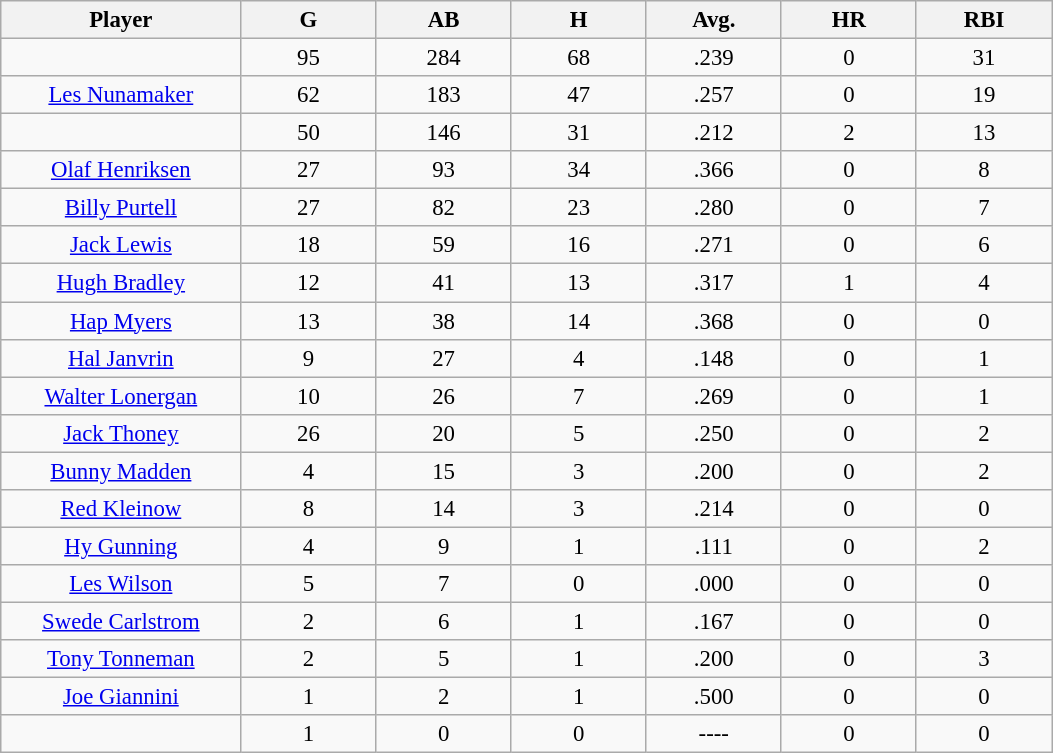<table class="wikitable sortable" style="text-align:center; font-size: 95%;">
<tr>
<th bgcolor="#DDDDFF" width="16%">Player</th>
<th bgcolor="#DDDDFF" width="9%">G</th>
<th bgcolor="#DDDDFF" width="9%">AB</th>
<th bgcolor="#DDDDFF" width="9%">H</th>
<th bgcolor="#DDDDFF" width="9%">Avg.</th>
<th bgcolor="#DDDDFF" width="9%">HR</th>
<th bgcolor="#DDDDFF" width="9%">RBI</th>
</tr>
<tr>
<td></td>
<td>95</td>
<td>284</td>
<td>68</td>
<td>.239</td>
<td>0</td>
<td>31</td>
</tr>
<tr>
<td><a href='#'>Les Nunamaker</a></td>
<td>62</td>
<td>183</td>
<td>47</td>
<td>.257</td>
<td>0</td>
<td>19</td>
</tr>
<tr>
<td></td>
<td>50</td>
<td>146</td>
<td>31</td>
<td>.212</td>
<td>2</td>
<td>13</td>
</tr>
<tr>
<td><a href='#'>Olaf Henriksen</a></td>
<td>27</td>
<td>93</td>
<td>34</td>
<td>.366</td>
<td>0</td>
<td>8</td>
</tr>
<tr>
<td><a href='#'>Billy Purtell</a></td>
<td>27</td>
<td>82</td>
<td>23</td>
<td>.280</td>
<td>0</td>
<td>7</td>
</tr>
<tr>
<td><a href='#'>Jack Lewis</a></td>
<td>18</td>
<td>59</td>
<td>16</td>
<td>.271</td>
<td>0</td>
<td>6</td>
</tr>
<tr>
<td><a href='#'>Hugh Bradley</a></td>
<td>12</td>
<td>41</td>
<td>13</td>
<td>.317</td>
<td>1</td>
<td>4</td>
</tr>
<tr>
<td><a href='#'>Hap Myers</a></td>
<td>13</td>
<td>38</td>
<td>14</td>
<td>.368</td>
<td>0</td>
<td>0</td>
</tr>
<tr>
<td><a href='#'>Hal Janvrin</a></td>
<td>9</td>
<td>27</td>
<td>4</td>
<td>.148</td>
<td>0</td>
<td>1</td>
</tr>
<tr>
<td><a href='#'>Walter Lonergan</a></td>
<td>10</td>
<td>26</td>
<td>7</td>
<td>.269</td>
<td>0</td>
<td>1</td>
</tr>
<tr>
<td><a href='#'>Jack Thoney</a></td>
<td>26</td>
<td>20</td>
<td>5</td>
<td>.250</td>
<td>0</td>
<td>2</td>
</tr>
<tr>
<td><a href='#'>Bunny Madden</a></td>
<td>4</td>
<td>15</td>
<td>3</td>
<td>.200</td>
<td>0</td>
<td>2</td>
</tr>
<tr>
<td><a href='#'>Red Kleinow</a></td>
<td>8</td>
<td>14</td>
<td>3</td>
<td>.214</td>
<td>0</td>
<td>0</td>
</tr>
<tr>
<td><a href='#'>Hy Gunning</a></td>
<td>4</td>
<td>9</td>
<td>1</td>
<td>.111</td>
<td>0</td>
<td>2</td>
</tr>
<tr>
<td><a href='#'>Les Wilson</a></td>
<td>5</td>
<td>7</td>
<td>0</td>
<td>.000</td>
<td>0</td>
<td>0</td>
</tr>
<tr>
<td><a href='#'>Swede Carlstrom</a></td>
<td>2</td>
<td>6</td>
<td>1</td>
<td>.167</td>
<td>0</td>
<td>0</td>
</tr>
<tr>
<td><a href='#'>Tony Tonneman</a></td>
<td>2</td>
<td>5</td>
<td>1</td>
<td>.200</td>
<td>0</td>
<td>3</td>
</tr>
<tr>
<td><a href='#'>Joe Giannini</a></td>
<td>1</td>
<td>2</td>
<td>1</td>
<td>.500</td>
<td>0</td>
<td>0</td>
</tr>
<tr>
<td></td>
<td>1</td>
<td>0</td>
<td>0</td>
<td>----</td>
<td>0</td>
<td>0</td>
</tr>
</table>
